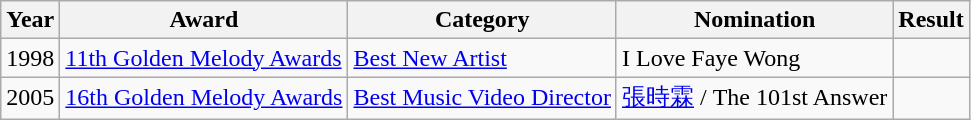<table class="wikitable">
<tr>
<th>Year</th>
<th>Award</th>
<th>Category</th>
<th>Nomination</th>
<th>Result</th>
</tr>
<tr>
<td>1998</td>
<td><a href='#'>11th Golden Melody Awards</a></td>
<td><a href='#'>Best New Artist</a></td>
<td>I Love Faye Wong</td>
<td></td>
</tr>
<tr>
<td>2005</td>
<td><a href='#'>16th Golden Melody Awards</a></td>
<td><a href='#'>Best Music Video Director</a></td>
<td><a href='#'>張時霖</a> / The 101st Answer</td>
<td></td>
</tr>
</table>
